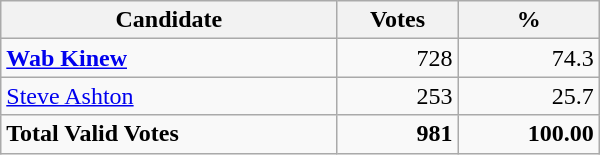<table class="wikitable" width="400">
<tr>
<th align="left">Candidate</th>
<th align="right">Votes</th>
<th align="right">%</th>
</tr>
<tr>
<td align="left"><strong><a href='#'>Wab Kinew</a></strong></td>
<td align="right">728</td>
<td align="right">74.3</td>
</tr>
<tr>
<td align="left"><a href='#'>Steve Ashton</a></td>
<td align="right">253</td>
<td align="right">25.7</td>
</tr>
<tr>
<td align="left"><strong>Total Valid Votes</strong></td>
<td align="right"><strong>981</strong></td>
<td align="right"><strong>100.00</strong></td>
</tr>
</table>
